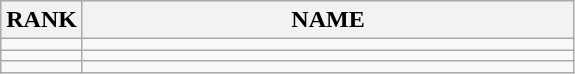<table class="wikitable">
<tr>
<th>RANK</th>
<th align="center" style="width: 20em">NAME</th>
</tr>
<tr>
<td align="center"></td>
<td></td>
</tr>
<tr>
<td align="center"></td>
<td></td>
</tr>
<tr>
<td align="center"></td>
<td></td>
</tr>
</table>
